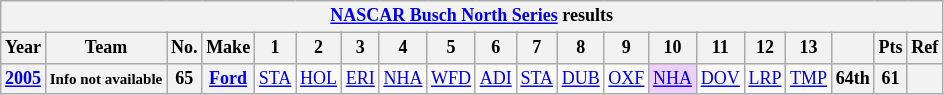<table class="wikitable" style="text-align:center; font-size:75%">
<tr>
<th colspan=20><a href='#'>NASCAR Busch North Series</a> results</th>
</tr>
<tr>
<th>Year</th>
<th>Team</th>
<th>No.</th>
<th>Make</th>
<th>1</th>
<th>2</th>
<th>3</th>
<th>4</th>
<th>5</th>
<th>6</th>
<th>7</th>
<th>8</th>
<th>9</th>
<th>10</th>
<th>11</th>
<th>12</th>
<th>13</th>
<th></th>
<th>Pts</th>
<th>Ref</th>
</tr>
<tr>
<th><a href='#'>2005</a></th>
<th><small>Info not available</small></th>
<th>65</th>
<th><a href='#'>Ford</a></th>
<td><a href='#'>STA</a></td>
<td><a href='#'>HOL</a></td>
<td><a href='#'>ERI</a></td>
<td><a href='#'>NHA</a></td>
<td><a href='#'>WFD</a></td>
<td><a href='#'>ADI</a></td>
<td><a href='#'>STA</a></td>
<td><a href='#'>DUB</a></td>
<td><a href='#'>OXF</a></td>
<td style="background:#EFCFFF;"><a href='#'>NHA</a><br></td>
<td><a href='#'>DOV</a></td>
<td><a href='#'>LRP</a></td>
<td><a href='#'>TMP</a></td>
<th>64th</th>
<th>61</th>
<th></th>
</tr>
</table>
